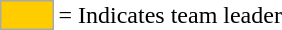<table>
<tr>
<td style="background:#fc0; border:1px solid #aaa; width:2em;"></td>
<td>= Indicates team leader</td>
</tr>
</table>
